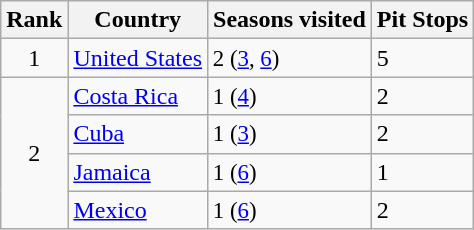<table class="wikitable">
<tr>
<th>Rank</th>
<th>Country</th>
<th>Seasons visited</th>
<th>Pit Stops</th>
</tr>
<tr>
<td style="text-align:center;">1</td>
<td><a href='#'>United States</a></td>
<td style="font-size:95%">2 (<a href='#'>3</a>, <a href='#'>6</a>)</td>
<td>5</td>
</tr>
<tr>
<td rowspan="4" style="text-align:center;">2</td>
<td><a href='#'>Costa Rica</a></td>
<td style="font-size:95%">1 (<a href='#'>4</a>)</td>
<td>2</td>
</tr>
<tr>
<td><a href='#'>Cuba</a></td>
<td style="font-size:95%">1 (<a href='#'>3</a>)</td>
<td>2</td>
</tr>
<tr>
<td><a href='#'>Jamaica</a></td>
<td style="font-size:95%">1 (<a href='#'>6</a>)</td>
<td>1</td>
</tr>
<tr>
<td><a href='#'>Mexico</a></td>
<td style="font-size:95%">1 (<a href='#'>6</a>)</td>
<td>2</td>
</tr>
</table>
